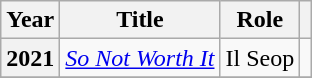<table class="wikitable sortable plainrowheaders">
<tr>
<th scope="col">Year</th>
<th scope="col">Title</th>
<th scope="col">Role</th>
<th scope="col" class="unsortable"></th>
</tr>
<tr>
<th scope="row">2021</th>
<td><em><a href='#'>So Not Worth It</a></em></td>
<td>Il Seop</td>
<td></td>
</tr>
<tr>
</tr>
</table>
